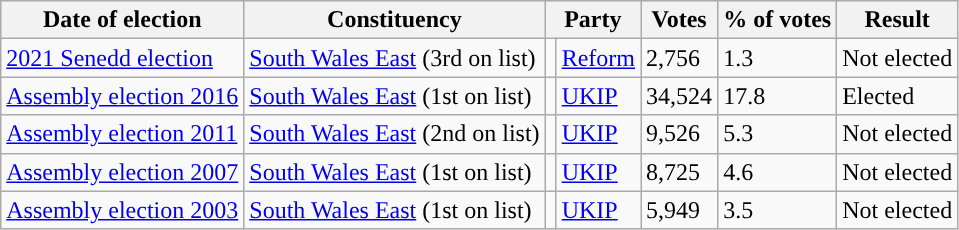<table class="wikitable">
<tr>
<th>Date of election</th>
<th>Constituency</th>
<th colspan = 2>Party</th>
<th>Votes</th>
<th>% of votes</th>
<th>Result</th>
</tr>
<tr>
<td><a href='#'>2021 Senedd election</a></td>
<td><a href='#'>South Wales East</a> (3rd on list)</td>
<td style="background-color: "></td>
<td><a href='#'>Reform</a></td>
<td>2,756</td>
<td>1.3</td>
<td>Not elected</td>
</tr>
<tr>
<td><a href='#'>Assembly election 2016</a></td>
<td><a href='#'>South Wales East</a> (1st on list)</td>
<td Style="background-color: "></td>
<td><a href='#'>UKIP</a></td>
<td>34,524</td>
<td>17.8</td>
<td>Elected</td>
</tr>
<tr>
<td><a href='#'>Assembly election 2011</a></td>
<td><a href='#'>South Wales East</a> (2nd on list)</td>
<td style="background-color: "></td>
<td><a href='#'>UKIP</a></td>
<td>9,526</td>
<td>5.3</td>
<td>Not elected</td>
</tr>
<tr>
<td><a href='#'>Assembly election 2007</a></td>
<td><a href='#'>South Wales East</a> (1st on list)</td>
<td style="background-color: "></td>
<td><a href='#'>UKIP</a></td>
<td>8,725</td>
<td>4.6</td>
<td>Not elected</td>
</tr>
<tr>
<td><a href='#'>Assembly election 2003</a></td>
<td><a href='#'>South Wales East</a> (1st on list)</td>
<td style="background-color: "></td>
<td><a href='#'>UKIP</a></td>
<td>5,949</td>
<td>3.5</td>
<td>Not elected</td>
</tr>
</table>
